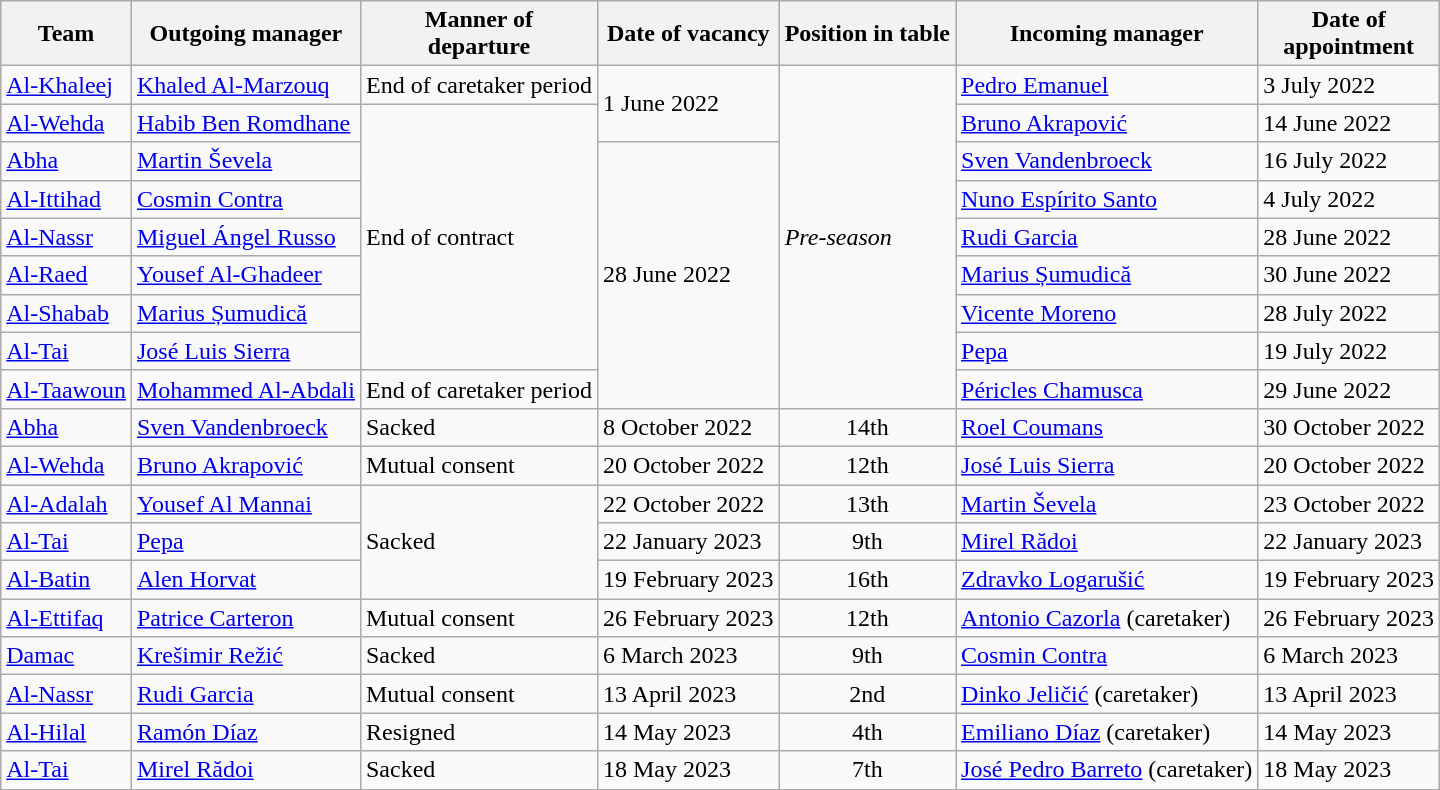<table class="wikitable sortable">
<tr>
<th>Team</th>
<th>Outgoing manager</th>
<th>Manner of<br>departure</th>
<th>Date of vacancy</th>
<th>Position in table</th>
<th>Incoming manager</th>
<th>Date of<br>appointment</th>
</tr>
<tr>
<td><a href='#'>Al-Khaleej</a></td>
<td> <a href='#'>Khaled Al-Marzouq</a></td>
<td>End of caretaker period</td>
<td rowspan=2>1 June 2022</td>
<td rowspan=9><em>Pre-season</em></td>
<td> <a href='#'>Pedro Emanuel</a></td>
<td>3 July 2022</td>
</tr>
<tr>
<td><a href='#'>Al-Wehda</a></td>
<td> <a href='#'>Habib Ben Romdhane</a></td>
<td rowspan=7>End of contract</td>
<td> <a href='#'>Bruno Akrapović</a></td>
<td>14 June 2022</td>
</tr>
<tr>
<td><a href='#'>Abha</a></td>
<td> <a href='#'>Martin Ševela</a></td>
<td rowspan=7>28 June 2022</td>
<td> <a href='#'>Sven Vandenbroeck</a></td>
<td>16 July 2022</td>
</tr>
<tr>
<td><a href='#'>Al-Ittihad</a></td>
<td> <a href='#'>Cosmin Contra</a></td>
<td> <a href='#'>Nuno Espírito Santo</a></td>
<td>4 July 2022</td>
</tr>
<tr>
<td><a href='#'>Al-Nassr</a></td>
<td> <a href='#'>Miguel Ángel Russo</a></td>
<td> <a href='#'>Rudi Garcia</a></td>
<td>28 June 2022</td>
</tr>
<tr>
<td><a href='#'>Al-Raed</a></td>
<td> <a href='#'>Yousef Al-Ghadeer</a></td>
<td> <a href='#'>Marius Șumudică</a></td>
<td>30 June 2022</td>
</tr>
<tr>
<td><a href='#'>Al-Shabab</a></td>
<td> <a href='#'>Marius Șumudică</a></td>
<td> <a href='#'>Vicente Moreno</a></td>
<td>28 July 2022</td>
</tr>
<tr>
<td><a href='#'>Al-Tai</a></td>
<td> <a href='#'>José Luis Sierra</a></td>
<td> <a href='#'>Pepa</a></td>
<td>19 July 2022</td>
</tr>
<tr>
<td><a href='#'>Al-Taawoun</a></td>
<td> <a href='#'>Mohammed Al-Abdali</a></td>
<td>End of caretaker period</td>
<td> <a href='#'>Péricles Chamusca</a></td>
<td>29 June 2022</td>
</tr>
<tr>
<td><a href='#'>Abha</a></td>
<td> <a href='#'>Sven Vandenbroeck</a></td>
<td>Sacked</td>
<td>8 October 2022</td>
<td align=center>14th</td>
<td> <a href='#'>Roel Coumans</a></td>
<td>30 October 2022</td>
</tr>
<tr>
<td><a href='#'>Al-Wehda</a></td>
<td> <a href='#'>Bruno Akrapović</a></td>
<td>Mutual consent</td>
<td>20 October 2022</td>
<td align=center>12th</td>
<td> <a href='#'>José Luis Sierra</a></td>
<td>20 October 2022</td>
</tr>
<tr>
<td><a href='#'>Al-Adalah</a></td>
<td> <a href='#'>Yousef Al Mannai</a></td>
<td rowspan=3>Sacked</td>
<td>22 October 2022</td>
<td align=center>13th</td>
<td> <a href='#'>Martin Ševela</a></td>
<td>23 October 2022</td>
</tr>
<tr>
<td><a href='#'>Al-Tai</a></td>
<td> <a href='#'>Pepa</a></td>
<td>22 January 2023</td>
<td align=center>9th</td>
<td> <a href='#'>Mirel Rădoi</a></td>
<td>22 January 2023</td>
</tr>
<tr>
<td><a href='#'>Al-Batin</a></td>
<td> <a href='#'>Alen Horvat</a></td>
<td>19 February 2023</td>
<td align=center>16th</td>
<td> <a href='#'>Zdravko Logarušić</a></td>
<td>19 February 2023</td>
</tr>
<tr>
<td><a href='#'>Al-Ettifaq</a></td>
<td> <a href='#'>Patrice Carteron</a></td>
<td>Mutual consent</td>
<td>26 February 2023</td>
<td align=center>12th</td>
<td> <a href='#'>Antonio Cazorla</a> (caretaker)</td>
<td>26 February 2023</td>
</tr>
<tr>
<td><a href='#'>Damac</a></td>
<td> <a href='#'>Krešimir Režić</a></td>
<td>Sacked</td>
<td>6 March 2023</td>
<td align=center>9th</td>
<td> <a href='#'>Cosmin Contra</a></td>
<td>6 March 2023</td>
</tr>
<tr>
<td><a href='#'>Al-Nassr</a></td>
<td> <a href='#'>Rudi Garcia</a></td>
<td>Mutual consent</td>
<td>13 April 2023</td>
<td align=center>2nd</td>
<td> <a href='#'>Dinko Jeličić</a> (caretaker)</td>
<td>13 April 2023</td>
</tr>
<tr>
<td><a href='#'>Al-Hilal</a></td>
<td> <a href='#'>Ramón Díaz</a></td>
<td>Resigned</td>
<td>14 May 2023</td>
<td align=center>4th</td>
<td> <a href='#'>Emiliano Díaz</a> (caretaker)</td>
<td>14 May 2023</td>
</tr>
<tr>
<td><a href='#'>Al-Tai</a></td>
<td> <a href='#'>Mirel Rădoi</a></td>
<td>Sacked</td>
<td>18 May 2023</td>
<td align=center>7th</td>
<td> <a href='#'>José Pedro Barreto</a> (caretaker)</td>
<td>18 May 2023</td>
</tr>
<tr>
</tr>
</table>
